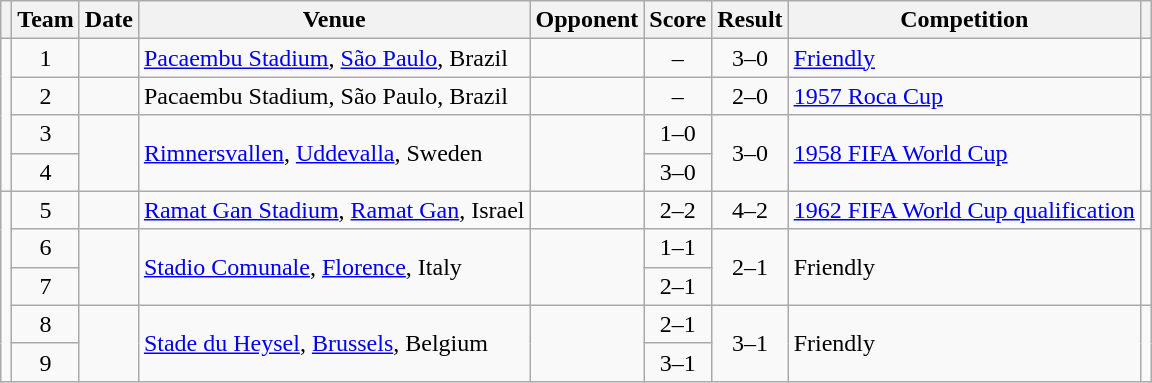<table class="wikitable plainrowheaders sortable">
<tr>
<th scope=col></th>
<th scope=col>Team</th>
<th scope=col>Date</th>
<th scope=col>Venue</th>
<th scope=col>Opponent</th>
<th scope=col>Score</th>
<th scope=col>Result</th>
<th scope=col>Competition</th>
<th scope=col class=unsortable></th>
</tr>
<tr>
<td rowspan="4"></td>
<td style="text-align:center">1</td>
<td></td>
<td><a href='#'>Pacaembu Stadium</a>, <a href='#'>São Paulo</a>, Brazil</td>
<td></td>
<td style="text-align:center">–</td>
<td style="text-align:center">3–0</td>
<td><a href='#'>Friendly</a></td>
<td></td>
</tr>
<tr>
<td style="text-align:center">2</td>
<td></td>
<td>Pacaembu Stadium, São Paulo, Brazil</td>
<td></td>
<td style="text-align:center">–</td>
<td style="text-align:center">2–0</td>
<td><a href='#'>1957 Roca Cup</a></td>
<td></td>
</tr>
<tr>
<td style="text-align:center">3</td>
<td rowspan="2"></td>
<td rowspan="2"><a href='#'>Rimnersvallen</a>, <a href='#'>Uddevalla</a>, Sweden</td>
<td rowspan="2"></td>
<td style="text-align:center">1–0</td>
<td rowspan="2" style="text-align:center">3–0</td>
<td rowspan="2"><a href='#'>1958 FIFA World Cup</a></td>
<td rowspan="2"></td>
</tr>
<tr>
<td style="text-align:center">4</td>
<td style="text-align:center">3–0</td>
</tr>
<tr>
<td rowspan="5"></td>
<td style="text-align:center">5</td>
<td></td>
<td><a href='#'>Ramat Gan Stadium</a>, <a href='#'>Ramat Gan</a>, Israel</td>
<td></td>
<td style="text-align:center">2–2</td>
<td style="text-align:center">4–2</td>
<td><a href='#'>1962 FIFA World Cup qualification</a></td>
<td></td>
</tr>
<tr>
<td style="text-align:center">6</td>
<td rowspan="2"></td>
<td rowspan="2"><a href='#'>Stadio Comunale</a>, <a href='#'>Florence</a>, Italy</td>
<td rowspan="2"></td>
<td style="text-align:center">1–1</td>
<td rowspan="2" style="text-align:center">2–1</td>
<td rowspan="2">Friendly</td>
<td rowspan="2"></td>
</tr>
<tr>
<td style="text-align:center">7</td>
<td style="text-align:center">2–1</td>
</tr>
<tr>
<td style="text-align:center">8</td>
<td rowspan="2"></td>
<td rowspan="2"><a href='#'>Stade du Heysel</a>, <a href='#'>Brussels</a>, Belgium</td>
<td rowspan="2"></td>
<td style="text-align:center">2–1</td>
<td rowspan="2" style="text-align:center">3–1</td>
<td rowspan="2">Friendly</td>
<td rowspan="2"></td>
</tr>
<tr>
<td style="text-align:center">9</td>
<td style="text-align:center">3–1</td>
</tr>
</table>
